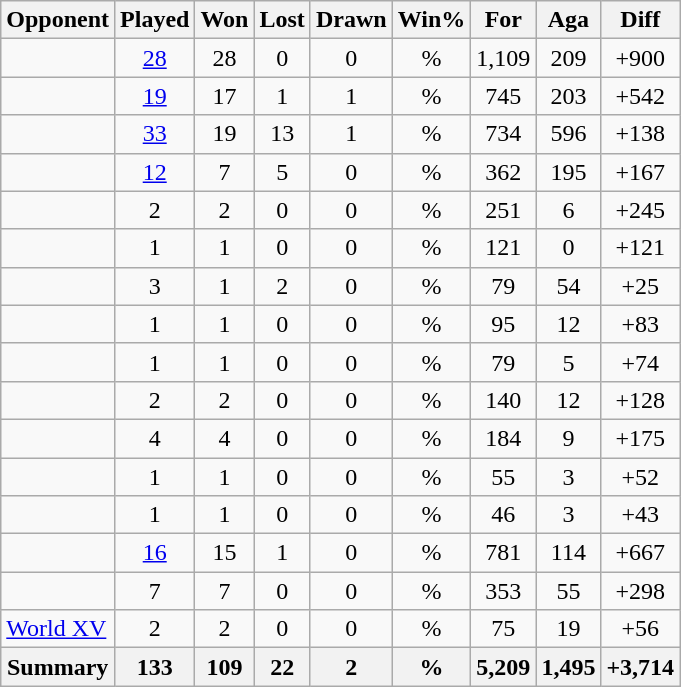<table class="wikitable sortable" style="text-align:center;">
<tr>
<th>Opponent</th>
<th>Played</th>
<th>Won</th>
<th>Lost</th>
<th>Drawn</th>
<th>Win%</th>
<th>For</th>
<th>Aga</th>
<th>Diff</th>
</tr>
<tr>
<td style="text-align: left;"></td>
<td><a href='#'>28</a></td>
<td>28</td>
<td>0</td>
<td>0</td>
<td>%</td>
<td>1,109</td>
<td>209</td>
<td>+900</td>
</tr>
<tr>
<td style="text-align: left;"></td>
<td><a href='#'>19</a></td>
<td>17</td>
<td>1</td>
<td>1</td>
<td>%</td>
<td>745</td>
<td>203</td>
<td>+542</td>
</tr>
<tr>
<td style="text-align: left;"></td>
<td><a href='#'>33</a></td>
<td>19</td>
<td>13</td>
<td>1</td>
<td>%</td>
<td>734</td>
<td>596</td>
<td>+138</td>
</tr>
<tr>
<td style="text-align: left;"></td>
<td><a href='#'>12</a></td>
<td>7</td>
<td>5</td>
<td>0</td>
<td>%</td>
<td>362</td>
<td>195</td>
<td>+167</td>
</tr>
<tr>
<td style="text-align: left;"></td>
<td>2</td>
<td>2</td>
<td>0</td>
<td>0</td>
<td>%</td>
<td>251</td>
<td>6</td>
<td>+245</td>
</tr>
<tr>
<td style="text-align: left;"></td>
<td>1</td>
<td>1</td>
<td>0</td>
<td>0</td>
<td>%</td>
<td>121</td>
<td>0</td>
<td>+121</td>
</tr>
<tr>
<td style="text-align: left;"></td>
<td>3</td>
<td>1</td>
<td>2</td>
<td>0</td>
<td>%</td>
<td>79</td>
<td>54</td>
<td>+25</td>
</tr>
<tr>
<td style="text-align: left;"></td>
<td>1</td>
<td>1</td>
<td>0</td>
<td>0</td>
<td>%</td>
<td>95</td>
<td>12</td>
<td>+83</td>
</tr>
<tr>
<td style="text-align: left;"></td>
<td>1</td>
<td>1</td>
<td>0</td>
<td>0</td>
<td>%</td>
<td>79</td>
<td>5</td>
<td>+74</td>
</tr>
<tr>
<td style="text-align: left;"></td>
<td>2</td>
<td>2</td>
<td>0</td>
<td>0</td>
<td>%</td>
<td>140</td>
<td>12</td>
<td>+128</td>
</tr>
<tr>
<td style="text-align: left;"></td>
<td>4</td>
<td>4</td>
<td>0</td>
<td>0</td>
<td>%</td>
<td>184</td>
<td>9</td>
<td>+175</td>
</tr>
<tr>
<td style="text-align: left;"></td>
<td>1</td>
<td>1</td>
<td>0</td>
<td>0</td>
<td>%</td>
<td>55</td>
<td>3</td>
<td>+52</td>
</tr>
<tr>
<td style="text-align: left;"></td>
<td>1</td>
<td>1</td>
<td>0</td>
<td>0</td>
<td>%</td>
<td>46</td>
<td>3</td>
<td>+43</td>
</tr>
<tr>
<td style="text-align: left;"></td>
<td><a href='#'>16</a></td>
<td>15</td>
<td>1</td>
<td>0</td>
<td>%</td>
<td>781</td>
<td>114</td>
<td>+667</td>
</tr>
<tr>
<td style="text-align: left;"></td>
<td>7</td>
<td>7</td>
<td>0</td>
<td>0</td>
<td>%</td>
<td>353</td>
<td>55</td>
<td>+298</td>
</tr>
<tr>
<td style="text-align: left;"><a href='#'>World XV</a></td>
<td>2</td>
<td>2</td>
<td>0</td>
<td>0</td>
<td>%</td>
<td>75</td>
<td>19</td>
<td>+56</td>
</tr>
<tr>
<th>Summary</th>
<th>133</th>
<th>109</th>
<th>22</th>
<th>2</th>
<th>%</th>
<th>5,209</th>
<th>1,495</th>
<th>+3,714</th>
</tr>
</table>
